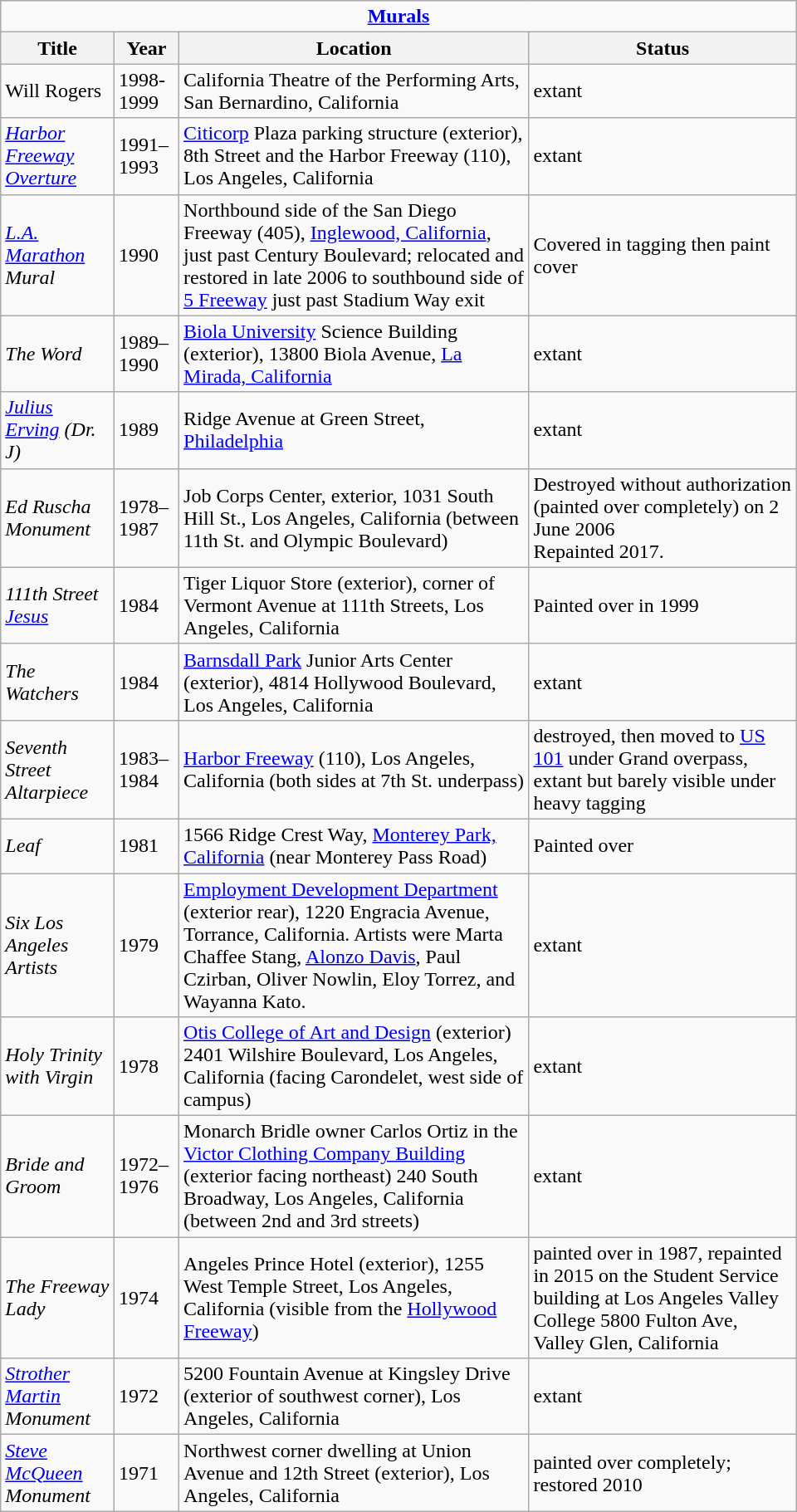<table class="wikitable" style="width: 640px;">
<tr>
<td colspan=4 align=center><strong><a href='#'>Murals</a></strong></td>
</tr>
<tr>
<th>Title</th>
<th>Year</th>
<th>Location</th>
<th>Status</th>
</tr>
<tr>
<td>Will Rogers</td>
<td>1998-1999</td>
<td>California Theatre of the Performing Arts, San Bernardino, California</td>
<td>extant</td>
</tr>
<tr>
<td><em><a href='#'>Harbor Freeway Overture</a></em></td>
<td>1991–1993</td>
<td><a href='#'>Citicorp</a> Plaza parking structure (exterior), 8th Street and the Harbor Freeway (110), Los Angeles, California</td>
<td>extant</td>
</tr>
<tr>
<td><em><a href='#'>L.A. Marathon</a> Mural</em></td>
<td>1990</td>
<td>Northbound side of the San Diego Freeway (405), <a href='#'>Inglewood, California</a>, just past Century Boulevard; relocated and restored in late 2006 to southbound side of <a href='#'>5 Freeway</a> just past Stadium Way exit</td>
<td>Covered in tagging then paint cover</td>
</tr>
<tr>
<td><em>The Word</em> </td>
<td>1989–1990</td>
<td><a href='#'>Biola University</a> Science Building (exterior), 13800 Biola Avenue, <a href='#'>La Mirada, California</a></td>
<td>extant</td>
</tr>
<tr>
<td><em><a href='#'>Julius Erving</a> (Dr. J)</em></td>
<td>1989</td>
<td>Ridge Avenue at Green Street, <a href='#'>Philadelphia</a></td>
<td>extant</td>
</tr>
<tr>
<td><em>Ed Ruscha Monument</em></td>
<td>1978–1987</td>
<td>Job Corps Center, exterior, 1031 South Hill St., Los Angeles, California (between 11th St. and Olympic Boulevard)</td>
<td>Destroyed without authorization (painted over completely) on 2 June 2006 <br>Repainted 2017.</td>
</tr>
<tr>
<td><em>111th Street <a href='#'>Jesus</a></em></td>
<td>1984</td>
<td>Tiger Liquor Store (exterior), corner of Vermont Avenue at 111th Streets, Los Angeles, California</td>
<td>Painted over in 1999</td>
</tr>
<tr>
<td><em>The Watchers</em></td>
<td>1984</td>
<td><a href='#'>Barnsdall Park</a> Junior Arts Center (exterior), 4814 Hollywood Boulevard, Los Angeles, California</td>
<td>extant</td>
</tr>
<tr>
<td><em>Seventh Street Altarpiece</em></td>
<td>1983–1984</td>
<td><a href='#'>Harbor Freeway</a> (110), Los Angeles, California (both sides at 7th St. underpass)</td>
<td>destroyed, then moved to <a href='#'>US 101</a> under Grand overpass, extant but barely visible under heavy tagging</td>
</tr>
<tr>
<td><em>Leaf</em></td>
<td>1981</td>
<td>1566 Ridge Crest Way, <a href='#'>Monterey Park, California</a> (near Monterey Pass Road)</td>
<td>Painted over</td>
</tr>
<tr>
<td><em>Six Los Angeles Artists</em></td>
<td>1979</td>
<td><a href='#'>Employment Development Department</a> (exterior rear), 1220 Engracia Avenue, Torrance, California. Artists were Marta Chaffee Stang, <a href='#'>Alonzo Davis</a>, Paul Czirban, Oliver Nowlin, Eloy Torrez, and Wayanna Kato.</td>
<td>extant</td>
</tr>
<tr>
<td><em>Holy Trinity with Virgin</em></td>
<td>1978</td>
<td><a href='#'>Otis College of Art and Design</a> (exterior) 2401 Wilshire Boulevard, Los Angeles, California (facing Carondelet, west side of campus)</td>
<td>extant</td>
</tr>
<tr>
<td><em>Bride and Groom</em></td>
<td>1972–1976</td>
<td>Monarch Bridle owner Carlos Ortiz in the <a href='#'>Victor Clothing Company Building</a> (exterior facing northeast) 240 South Broadway, Los Angeles, California (between 2nd and 3rd streets)</td>
<td>extant</td>
</tr>
<tr>
<td><em>The Freeway Lady</em></td>
<td>1974</td>
<td>Angeles Prince Hotel (exterior), 1255 West Temple Street, Los Angeles, California (visible from the <a href='#'>Hollywood Freeway</a>)</td>
<td>painted over in 1987, repainted in 2015 on the Student Service building at Los Angeles Valley College 5800 Fulton Ave, Valley Glen, California</td>
</tr>
<tr>
<td><em><a href='#'>Strother Martin</a> Monument</em></td>
<td>1972</td>
<td>5200 Fountain Avenue at Kingsley Drive (exterior of southwest corner), Los Angeles, California</td>
<td>extant</td>
</tr>
<tr>
<td><em><a href='#'>Steve McQueen</a> Monument</em></td>
<td>1971</td>
<td>Northwest corner dwelling at Union Avenue and 12th Street (exterior), Los Angeles, California</td>
<td>painted over completely; restored 2010</td>
</tr>
</table>
